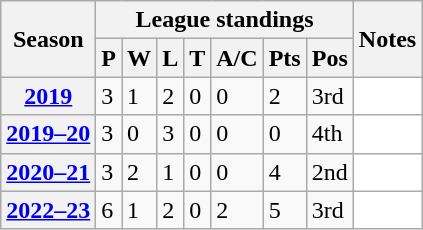<table class="wikitable sortable">
<tr>
<th scope="col" rowspan="2">Season</th>
<th scope="col" colspan="7">League standings</th>
<th scope="col" rowspan="2">Notes</th>
</tr>
<tr>
<th scope="col">P</th>
<th scope="col">W</th>
<th scope="col">L</th>
<th scope="col">T</th>
<th scope="col">A/C</th>
<th scope="col">Pts</th>
<th scope="col">Pos</th>
</tr>
<tr>
<th scope="row"><a href='#'>2019</a></th>
<td>3</td>
<td>1</td>
<td>2</td>
<td>0</td>
<td>0</td>
<td>2</td>
<td>3rd</td>
<td style="background: white;"></td>
</tr>
<tr>
<th scope="row"><a href='#'>2019–20</a></th>
<td>3</td>
<td>0</td>
<td>3</td>
<td>0</td>
<td>0</td>
<td>0</td>
<td>4th</td>
<td style="background: white;"></td>
</tr>
<tr>
<th scope="row"><a href='#'>2020–21</a></th>
<td>3</td>
<td>2</td>
<td>1</td>
<td>0</td>
<td>0</td>
<td>4</td>
<td>2nd</td>
<td style="background: white;"></td>
</tr>
<tr>
<th scope="row"><a href='#'>2022–23</a></th>
<td>6</td>
<td>1</td>
<td>2</td>
<td>0</td>
<td>2</td>
<td>5</td>
<td>3rd</td>
<td style="background: white;"></td>
</tr>
</table>
